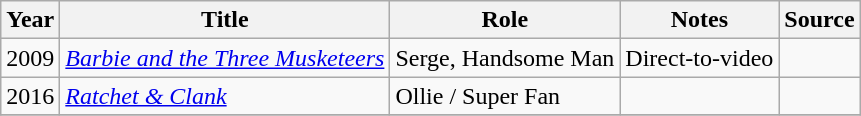<table class="wikitable sortable plainrowheaders">
<tr>
<th>Year</th>
<th>Title</th>
<th>Role</th>
<th class="unsortable">Notes</th>
<th class="unsortable">Source</th>
</tr>
<tr>
<td>2009</td>
<td><em><a href='#'>Barbie and the Three Musketeers</a></em></td>
<td>Serge, Handsome Man</td>
<td>Direct-to-video</td>
<td></td>
</tr>
<tr>
<td>2016</td>
<td><em><a href='#'>Ratchet & Clank</a></em></td>
<td>Ollie / Super Fan</td>
<td></td>
<td></td>
</tr>
<tr>
</tr>
</table>
